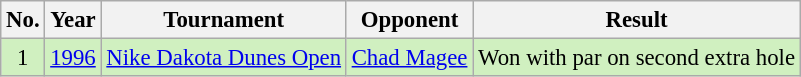<table class="wikitable" style="font-size:95%;">
<tr>
<th>No.</th>
<th>Year</th>
<th>Tournament</th>
<th>Opponent</th>
<th>Result</th>
</tr>
<tr style="background:#D0F0C0;">
<td align=center>1</td>
<td><a href='#'>1996</a></td>
<td><a href='#'>Nike Dakota Dunes Open</a></td>
<td> <a href='#'>Chad Magee</a></td>
<td>Won with par on second extra hole</td>
</tr>
</table>
